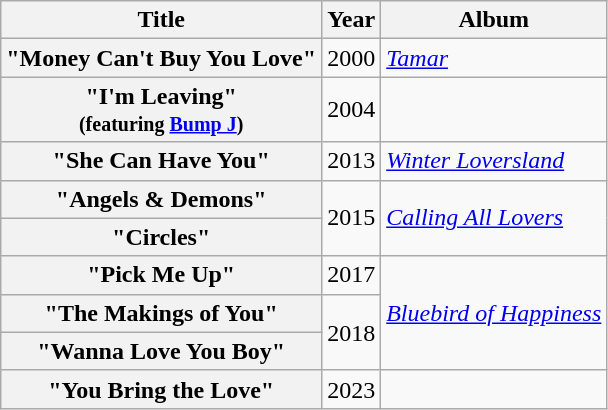<table class="wikitable plainrowheaders">
<tr>
<th>Title</th>
<th>Year</th>
<th>Album</th>
</tr>
<tr>
<th scope="row">"Money Can't Buy You Love"</th>
<td>2000</td>
<td><em><a href='#'>Tamar</a></em></td>
</tr>
<tr>
<th scope="row">"I'm Leaving"<br><small>(featuring <a href='#'>Bump J</a>)</small></th>
<td>2004</td>
<td></td>
</tr>
<tr>
<th scope="row">"She Can Have You"</th>
<td>2013</td>
<td><em><a href='#'>Winter Loversland</a></em></td>
</tr>
<tr>
<th scope="row">"Angels & Demons"</th>
<td rowspan="2">2015</td>
<td rowspan="2"><em><a href='#'>Calling All Lovers</a></em></td>
</tr>
<tr>
<th scope="row">"Circles"</th>
</tr>
<tr>
<th scope="row">"Pick Me Up"</th>
<td>2017</td>
<td rowspan="3"><em><a href='#'>Bluebird of Happiness</a></em></td>
</tr>
<tr>
<th scope="row">"The Makings of You"</th>
<td rowspan="2">2018</td>
</tr>
<tr>
<th scope="row">"Wanna Love You Boy"</th>
</tr>
<tr>
<th scope="row">"You Bring the Love"</th>
<td>2023</td>
<td></td>
</tr>
</table>
